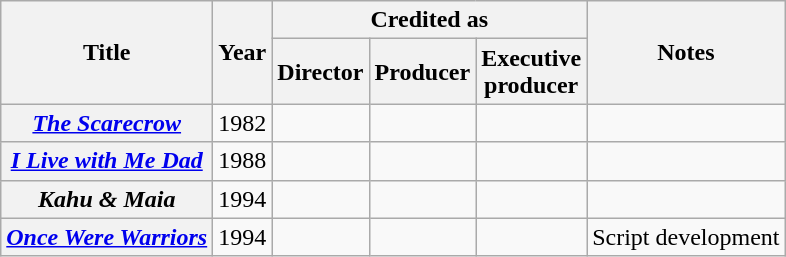<table class="wikitable plainrowheaders sortable">
<tr>
<th rowspan="2" scope="col">Title</th>
<th rowspan="2" scope="col">Year</th>
<th colspan="3" scope="col">Credited as</th>
<th rowspan="2" scope="col" class="unsortable">Notes</th>
</tr>
<tr>
<th>Director</th>
<th>Producer</th>
<th>Executive<br>producer</th>
</tr>
<tr>
<th scope=row><em><a href='#'>The Scarecrow</a></em></th>
<td>1982</td>
<td></td>
<td></td>
<td></td>
<td></td>
</tr>
<tr>
<th scope=row><em><a href='#'>I Live with Me Dad</a></em></th>
<td>1988</td>
<td></td>
<td></td>
<td></td>
<td></td>
</tr>
<tr>
<th scope=row><em>Kahu & Maia</em></th>
<td>1994</td>
<td></td>
<td></td>
<td></td>
<td></td>
</tr>
<tr>
<th scope=row><em><a href='#'>Once Were Warriors</a></em></th>
<td>1994</td>
<td></td>
<td></td>
<td></td>
<td>Script development</td>
</tr>
</table>
